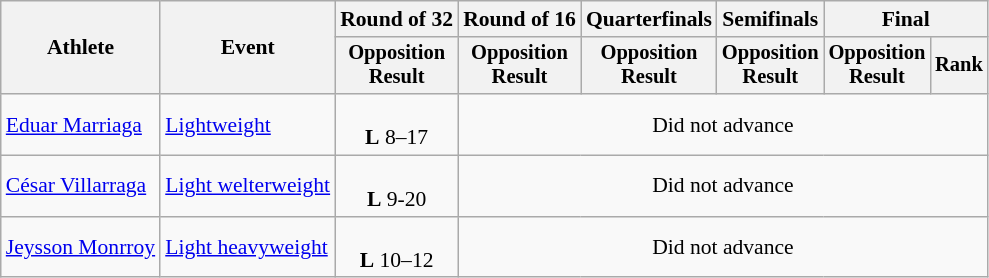<table class="wikitable" style="font-size:90%">
<tr>
<th rowspan="2">Athlete</th>
<th rowspan="2">Event</th>
<th>Round of 32</th>
<th>Round of 16</th>
<th>Quarterfinals</th>
<th>Semifinals</th>
<th colspan=2>Final</th>
</tr>
<tr style="font-size:95%">
<th>Opposition<br>Result</th>
<th>Opposition<br>Result</th>
<th>Opposition<br>Result</th>
<th>Opposition<br>Result</th>
<th>Opposition<br>Result</th>
<th>Rank</th>
</tr>
<tr align=center>
<td align=left><a href='#'>Eduar Marriaga</a></td>
<td align=left><a href='#'>Lightweight</a></td>
<td><br> <strong>L</strong> 8–17</td>
<td colspan=5>Did not advance</td>
</tr>
<tr align=center>
<td align=left><a href='#'>César Villarraga</a></td>
<td align=left><a href='#'>Light welterweight</a></td>
<td><br> <strong>L</strong> 9-20</td>
<td colspan=5>Did not advance</td>
</tr>
<tr align=center>
<td align=left><a href='#'>Jeysson Monrroy</a></td>
<td align=left><a href='#'>Light heavyweight</a></td>
<td><br> <strong>L</strong> 10–12</td>
<td colspan=5>Did not advance</td>
</tr>
</table>
